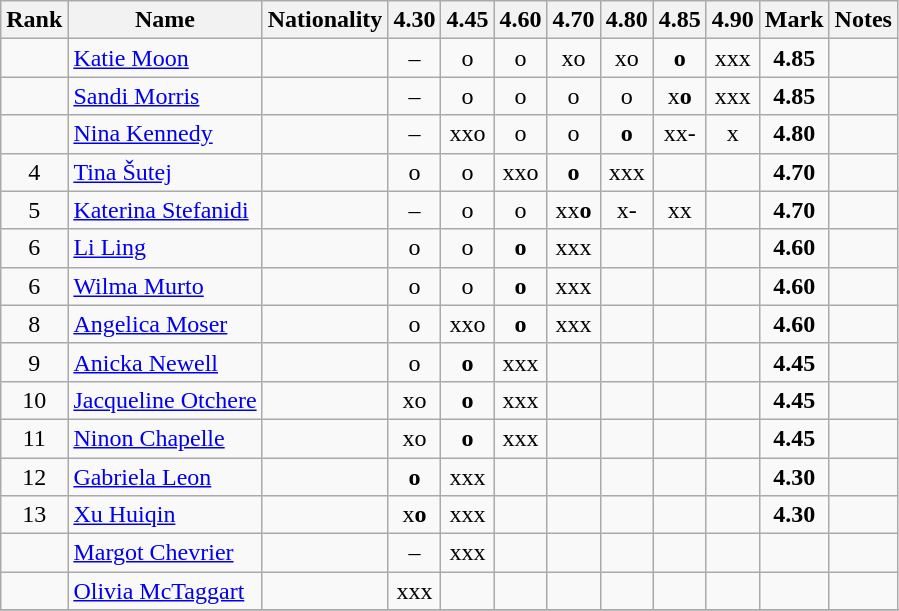<table class="wikitable sortable" style="text-align:center">
<tr>
<th>Rank</th>
<th>Name</th>
<th>Nationality</th>
<th>4.30</th>
<th>4.45</th>
<th>4.60</th>
<th>4.70</th>
<th>4.80</th>
<th>4.85</th>
<th>4.90</th>
<th>Mark</th>
<th>Notes</th>
</tr>
<tr>
<td></td>
<td align=left><a href='#'>Katie Moon</a></td>
<td align=left></td>
<td>–</td>
<td>o</td>
<td>o</td>
<td>xo</td>
<td>xo</td>
<td><strong>o</strong></td>
<td>xxx</td>
<td><strong>4.85</strong></td>
<td></td>
</tr>
<tr>
<td></td>
<td align=left><a href='#'>Sandi Morris</a></td>
<td align=left></td>
<td>–</td>
<td>o</td>
<td>o</td>
<td>o</td>
<td>o</td>
<td>x<strong>o</strong></td>
<td>xxx</td>
<td><strong>4.85</strong></td>
<td></td>
</tr>
<tr>
<td></td>
<td align=left><a href='#'>Nina Kennedy</a></td>
<td align=left></td>
<td>–</td>
<td>xxo</td>
<td>o</td>
<td>o</td>
<td><strong>o</strong></td>
<td>xx-</td>
<td>x</td>
<td><strong>4.80</strong></td>
<td></td>
</tr>
<tr>
<td>4</td>
<td align=left><a href='#'>Tina Šutej</a></td>
<td align=left></td>
<td>o</td>
<td>o</td>
<td>xxo</td>
<td><strong>o</strong></td>
<td>xxx</td>
<td></td>
<td></td>
<td><strong>4.70</strong></td>
<td></td>
</tr>
<tr>
<td>5</td>
<td align=left><a href='#'>Katerina Stefanidi</a></td>
<td align=left></td>
<td>–</td>
<td>o</td>
<td>o</td>
<td>xx<strong>o</strong></td>
<td>x-</td>
<td>xx</td>
<td></td>
<td><strong>4.70</strong></td>
<td></td>
</tr>
<tr>
<td>6</td>
<td align=left><a href='#'>Li Ling</a></td>
<td align=left></td>
<td>o</td>
<td>o</td>
<td><strong>o</strong></td>
<td>xxx</td>
<td></td>
<td></td>
<td></td>
<td><strong>4.60</strong></td>
<td></td>
</tr>
<tr>
<td>6</td>
<td align=left><a href='#'>Wilma Murto</a></td>
<td align=left></td>
<td>o</td>
<td>o</td>
<td><strong>o</strong></td>
<td>xxx</td>
<td></td>
<td></td>
<td></td>
<td><strong>4.60</strong></td>
<td></td>
</tr>
<tr>
<td>8</td>
<td align=left><a href='#'>Angelica Moser</a></td>
<td align=left></td>
<td>o</td>
<td>xxo</td>
<td><strong>o</strong></td>
<td>xxx</td>
<td></td>
<td></td>
<td></td>
<td><strong>4.60</strong></td>
<td></td>
</tr>
<tr>
<td>9</td>
<td align=left><a href='#'>Anicka Newell</a></td>
<td align=left></td>
<td>o</td>
<td><strong>o</strong></td>
<td>xxx</td>
<td></td>
<td></td>
<td></td>
<td></td>
<td><strong>4.45</strong></td>
<td></td>
</tr>
<tr>
<td>10</td>
<td align=left><a href='#'>Jacqueline Otchere</a></td>
<td align=left></td>
<td>xo</td>
<td><strong>o</strong></td>
<td>xxx</td>
<td></td>
<td></td>
<td></td>
<td></td>
<td><strong>4.45</strong></td>
<td></td>
</tr>
<tr>
<td>11</td>
<td align=left><a href='#'>Ninon Chapelle</a></td>
<td align=left></td>
<td>xo</td>
<td><strong>o</strong></td>
<td>xxx</td>
<td></td>
<td></td>
<td></td>
<td></td>
<td><strong>4.45</strong></td>
<td></td>
</tr>
<tr>
<td>12</td>
<td align=left><a href='#'>Gabriela Leon</a></td>
<td align=left></td>
<td><strong>o</strong></td>
<td>xxx</td>
<td></td>
<td></td>
<td></td>
<td></td>
<td></td>
<td><strong>4.30</strong></td>
<td></td>
</tr>
<tr>
<td>13</td>
<td align=left><a href='#'>Xu Huiqin</a></td>
<td align=left></td>
<td>x<strong>o</strong></td>
<td>xxx</td>
<td></td>
<td></td>
<td></td>
<td></td>
<td></td>
<td><strong>4.30</strong></td>
<td></td>
</tr>
<tr>
<td></td>
<td align=left><a href='#'>Margot Chevrier</a></td>
<td align=left></td>
<td>–</td>
<td>xxx</td>
<td></td>
<td></td>
<td></td>
<td></td>
<td></td>
<td><strong></strong></td>
<td></td>
</tr>
<tr>
<td></td>
<td align=left><a href='#'>Olivia McTaggart</a></td>
<td align=left></td>
<td>xxx</td>
<td></td>
<td></td>
<td></td>
<td></td>
<td></td>
<td></td>
<td><strong></strong></td>
<td></td>
</tr>
<tr>
</tr>
</table>
